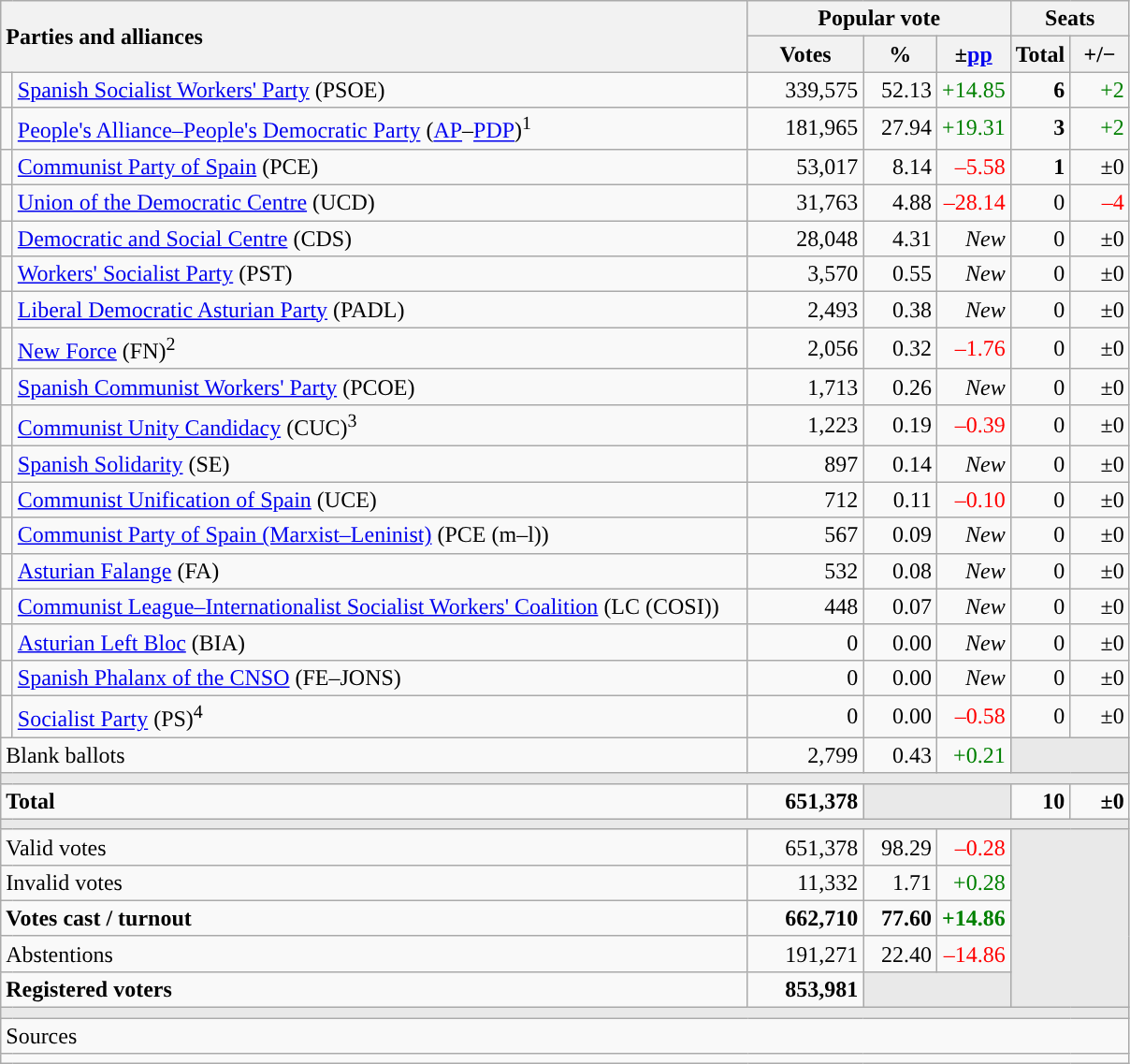<table class="wikitable" style="text-align:right;">
<tr>
<th style="text-align:left;" rowspan="2" colspan="2" width="525">Parties and alliances</th>
<th colspan="3">Popular vote</th>
<th colspan="2">Seats</th>
</tr>
<tr>
<th width="75">Votes</th>
<th width="45">%</th>
<th width="45">±<a href='#'>pp</a></th>
<th width="35">Total</th>
<th width="35">+/−</th>
</tr>
<tr>
<td width="1" style="color:inherit;background:"></td>
<td align="left"><a href='#'>Spanish Socialist Workers' Party</a> (PSOE)</td>
<td>339,575</td>
<td>52.13</td>
<td style="color:green;">+14.85</td>
<td><strong>6</strong></td>
<td style="color:green;">+2</td>
</tr>
<tr>
<td style="color:inherit;background:"></td>
<td align="left"><a href='#'>People's Alliance–People's Democratic Party</a> (<a href='#'>AP</a>–<a href='#'>PDP</a>)<sup>1</sup></td>
<td>181,965</td>
<td>27.94</td>
<td style="color:green;">+19.31</td>
<td><strong>3</strong></td>
<td style="color:green;">+2</td>
</tr>
<tr>
<td style="color:inherit;background:"></td>
<td align="left"><a href='#'>Communist Party of Spain</a> (PCE)</td>
<td>53,017</td>
<td>8.14</td>
<td style="color:red;">–5.58</td>
<td><strong>1</strong></td>
<td>±0</td>
</tr>
<tr>
<td style="color:inherit;background:"></td>
<td align="left"><a href='#'>Union of the Democratic Centre</a> (UCD)</td>
<td>31,763</td>
<td>4.88</td>
<td style="color:red;">–28.14</td>
<td>0</td>
<td style="color:red;">–4</td>
</tr>
<tr>
<td style="color:inherit;background:"></td>
<td align="left"><a href='#'>Democratic and Social Centre</a> (CDS)</td>
<td>28,048</td>
<td>4.31</td>
<td><em>New</em></td>
<td>0</td>
<td>±0</td>
</tr>
<tr>
<td style="color:inherit;background:"></td>
<td align="left"><a href='#'>Workers' Socialist Party</a> (PST)</td>
<td>3,570</td>
<td>0.55</td>
<td><em>New</em></td>
<td>0</td>
<td>±0</td>
</tr>
<tr>
<td style="color:inherit;background:"></td>
<td align="left"><a href='#'>Liberal Democratic Asturian Party</a> (PADL)</td>
<td>2,493</td>
<td>0.38</td>
<td><em>New</em></td>
<td>0</td>
<td>±0</td>
</tr>
<tr>
<td style="color:inherit;background:"></td>
<td align="left"><a href='#'>New Force</a> (FN)<sup>2</sup></td>
<td>2,056</td>
<td>0.32</td>
<td style="color:red;">–1.76</td>
<td>0</td>
<td>±0</td>
</tr>
<tr>
<td style="color:inherit;background:"></td>
<td align="left"><a href='#'>Spanish Communist Workers' Party</a> (PCOE)</td>
<td>1,713</td>
<td>0.26</td>
<td><em>New</em></td>
<td>0</td>
<td>±0</td>
</tr>
<tr>
<td style="color:inherit;background:"></td>
<td align="left"><a href='#'>Communist Unity Candidacy</a> (CUC)<sup>3</sup></td>
<td>1,223</td>
<td>0.19</td>
<td style="color:red;">–0.39</td>
<td>0</td>
<td>±0</td>
</tr>
<tr>
<td style="color:inherit;background:"></td>
<td align="left"><a href='#'>Spanish Solidarity</a> (SE)</td>
<td>897</td>
<td>0.14</td>
<td><em>New</em></td>
<td>0</td>
<td>±0</td>
</tr>
<tr>
<td style="color:inherit;background:"></td>
<td align="left"><a href='#'>Communist Unification of Spain</a> (UCE)</td>
<td>712</td>
<td>0.11</td>
<td style="color:red;">–0.10</td>
<td>0</td>
<td>±0</td>
</tr>
<tr>
<td style="color:inherit;background:"></td>
<td align="left"><a href='#'>Communist Party of Spain (Marxist–Leninist)</a> (PCE (m–l))</td>
<td>567</td>
<td>0.09</td>
<td><em>New</em></td>
<td>0</td>
<td>±0</td>
</tr>
<tr>
<td style="color:inherit;background:"></td>
<td align="left"><a href='#'>Asturian Falange</a> (FA)</td>
<td>532</td>
<td>0.08</td>
<td><em>New</em></td>
<td>0</td>
<td>±0</td>
</tr>
<tr>
<td style="color:inherit;background:"></td>
<td align="left"><a href='#'>Communist League–Internationalist Socialist Workers' Coalition</a> (LC (COSI))</td>
<td>448</td>
<td>0.07</td>
<td><em>New</em></td>
<td>0</td>
<td>±0</td>
</tr>
<tr>
<td style="color:inherit;background:"></td>
<td align="left"><a href='#'>Asturian Left Bloc</a> (BIA)</td>
<td>0</td>
<td>0.00</td>
<td><em>New</em></td>
<td>0</td>
<td>±0</td>
</tr>
<tr>
<td style="color:inherit;background:"></td>
<td align="left"><a href='#'>Spanish Phalanx of the CNSO</a> (FE–JONS)</td>
<td>0</td>
<td>0.00</td>
<td><em>New</em></td>
<td>0</td>
<td>±0</td>
</tr>
<tr>
<td style="color:inherit;background:"></td>
<td align="left"><a href='#'>Socialist Party</a> (PS)<sup>4</sup></td>
<td>0</td>
<td>0.00</td>
<td style="color:red;">–0.58</td>
<td>0</td>
<td>±0</td>
</tr>
<tr>
<td align="left" colspan="2">Blank ballots</td>
<td>2,799</td>
<td>0.43</td>
<td style="color:green;">+0.21</td>
<td bgcolor="#E9E9E9" colspan="2"></td>
</tr>
<tr>
<td colspan="7" bgcolor="#E9E9E9"></td>
</tr>
<tr style="font-weight:bold;">
<td align="left" colspan="2">Total</td>
<td>651,378</td>
<td bgcolor="#E9E9E9" colspan="2"></td>
<td>10</td>
<td>±0</td>
</tr>
<tr>
<td colspan="7" bgcolor="#E9E9E9"></td>
</tr>
<tr>
<td align="left" colspan="2">Valid votes</td>
<td>651,378</td>
<td>98.29</td>
<td style="color:red;">–0.28</td>
<td bgcolor="#E9E9E9" colspan="2" rowspan="5"></td>
</tr>
<tr>
<td align="left" colspan="2">Invalid votes</td>
<td>11,332</td>
<td>1.71</td>
<td style="color:green;">+0.28</td>
</tr>
<tr style="font-weight:bold;">
<td align="left" colspan="2">Votes cast / turnout</td>
<td>662,710</td>
<td>77.60</td>
<td style="color:green;">+14.86</td>
</tr>
<tr>
<td align="left" colspan="2">Abstentions</td>
<td>191,271</td>
<td>22.40</td>
<td style="color:red;">–14.86</td>
</tr>
<tr style="font-weight:bold;">
<td align="left" colspan="2">Registered voters</td>
<td>853,981</td>
<td bgcolor="#E9E9E9" colspan="2"></td>
</tr>
<tr>
<td colspan="7" bgcolor="#E9E9E9"></td>
</tr>
<tr>
<td align="left" colspan="7">Sources</td>
</tr>
<tr>
<td colspan="7" style="text-align:left; max-width:790px;"></td>
</tr>
</table>
